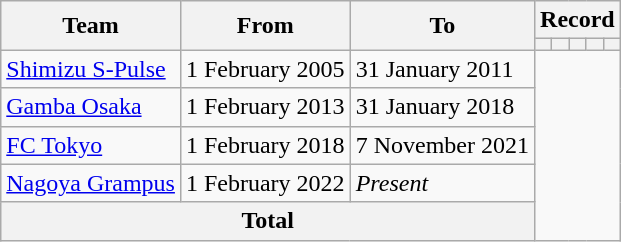<table class="wikitable" style="text-align: center;">
<tr>
<th rowspan="2">Team</th>
<th rowspan="2">From</th>
<th rowspan="2">To</th>
<th colspan="5">Record</th>
</tr>
<tr>
<th></th>
<th></th>
<th></th>
<th></th>
<th></th>
</tr>
<tr>
<td align="left"><a href='#'>Shimizu S-Pulse</a></td>
<td align="left">1 February 2005</td>
<td align="left">31 January 2011<br></td>
</tr>
<tr>
<td align="left"><a href='#'>Gamba Osaka</a></td>
<td align="left">1 February 2013</td>
<td align="left">31 January 2018<br></td>
</tr>
<tr>
<td align="left"><a href='#'>FC Tokyo</a></td>
<td align="left">1 February 2018</td>
<td align="left">7 November 2021<br></td>
</tr>
<tr>
<td align="left"><a href='#'>Nagoya Grampus</a></td>
<td align="left">1 February 2022</td>
<td align="left"><em>Present</em><br></td>
</tr>
<tr>
<th colspan="3">Total<br></th>
</tr>
</table>
